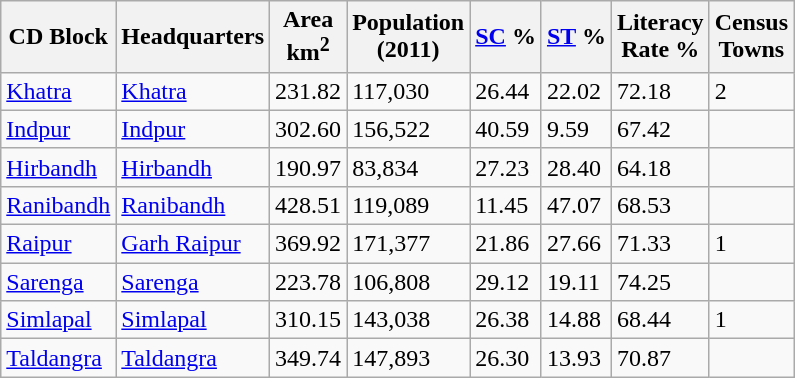<table class="wikitable sortable">
<tr>
<th>CD Block</th>
<th>Headquarters</th>
<th>Area<br>km<sup>2</sup></th>
<th>Population<br>(2011)</th>
<th><a href='#'>SC</a> %</th>
<th><a href='#'>ST</a> %</th>
<th>Literacy<br>Rate %</th>
<th>Census<br>Towns</th>
</tr>
<tr>
<td><a href='#'>Khatra</a></td>
<td><a href='#'>Khatra</a></td>
<td>231.82</td>
<td>117,030</td>
<td>26.44</td>
<td>22.02</td>
<td>72.18</td>
<td>2</td>
</tr>
<tr>
<td><a href='#'>Indpur</a></td>
<td><a href='#'>Indpur</a></td>
<td>302.60</td>
<td>156,522</td>
<td>40.59</td>
<td>9.59</td>
<td>67.42</td>
<td></td>
</tr>
<tr>
<td><a href='#'>Hirbandh</a></td>
<td><a href='#'>Hirbandh</a></td>
<td>190.97</td>
<td>83,834</td>
<td>27.23</td>
<td>28.40</td>
<td>64.18</td>
<td></td>
</tr>
<tr>
<td><a href='#'>Ranibandh</a></td>
<td><a href='#'>Ranibandh</a></td>
<td>428.51</td>
<td>119,089</td>
<td>11.45</td>
<td>47.07</td>
<td>68.53</td>
<td></td>
</tr>
<tr>
<td><a href='#'>Raipur</a></td>
<td><a href='#'>Garh Raipur</a></td>
<td>369.92</td>
<td>171,377</td>
<td>21.86</td>
<td>27.66</td>
<td>71.33</td>
<td>1</td>
</tr>
<tr>
<td><a href='#'>Sarenga</a></td>
<td><a href='#'>Sarenga</a></td>
<td>223.78</td>
<td>106,808</td>
<td>29.12</td>
<td>19.11</td>
<td>74.25</td>
<td></td>
</tr>
<tr>
<td><a href='#'>Simlapal</a></td>
<td><a href='#'>Simlapal</a></td>
<td>310.15</td>
<td>143,038</td>
<td>26.38</td>
<td>14.88</td>
<td>68.44</td>
<td>1</td>
</tr>
<tr>
<td><a href='#'>Taldangra</a></td>
<td><a href='#'>Taldangra</a></td>
<td>349.74</td>
<td>147,893</td>
<td>26.30</td>
<td>13.93</td>
<td>70.87</td>
<td></td>
</tr>
</table>
